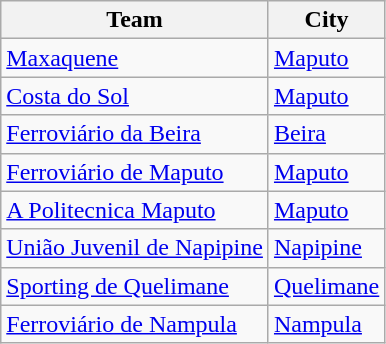<table class="wikitable">
<tr>
<th>Team</th>
<th>City</th>
</tr>
<tr>
<td><a href='#'>Maxaquene</a></td>
<td><a href='#'>Maputo</a></td>
</tr>
<tr>
<td><a href='#'>Costa do Sol</a></td>
<td><a href='#'>Maputo</a></td>
</tr>
<tr>
<td><a href='#'>Ferroviário da Beira</a></td>
<td><a href='#'>Beira</a></td>
</tr>
<tr>
<td><a href='#'>Ferroviário de Maputo</a></td>
<td><a href='#'>Maputo</a></td>
</tr>
<tr>
<td><a href='#'>A Politecnica Maputo</a></td>
<td><a href='#'>Maputo</a></td>
</tr>
<tr>
<td><a href='#'>União Juvenil de Napipine</a></td>
<td><a href='#'>Napipine</a></td>
</tr>
<tr>
<td><a href='#'>Sporting de Quelimane</a></td>
<td><a href='#'>Quelimane</a></td>
</tr>
<tr>
<td><a href='#'>Ferroviário de Nampula</a></td>
<td><a href='#'>Nampula</a></td>
</tr>
</table>
